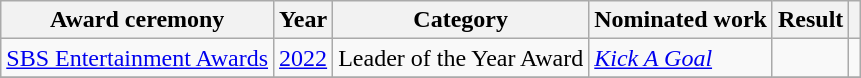<table class="wikitable plainrowheaders sortable">
<tr>
<th scope="col">Award ceremony</th>
<th scope="col">Year</th>
<th scope="col">Category</th>
<th scope="col">Nominated work</th>
<th scope="col">Result</th>
<th scope="col" class="unsortable"></th>
</tr>
<tr>
<td rowspan="1"><a href='#'>SBS Entertainment Awards</a></td>
<td style="text-align:center"><a href='#'>2022</a></td>
<td>Leader of the Year Award</td>
<td><em><a href='#'>Kick A Goal</a></em></td>
<td></td>
<td style="text-align:center" rowspan="1"></td>
</tr>
<tr>
</tr>
</table>
